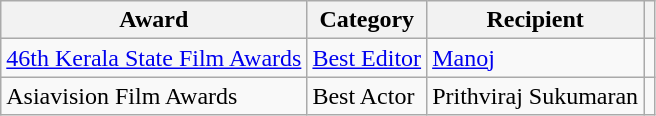<table class="wikitable">
<tr>
<th>Award</th>
<th colspan="3">Category</th>
<th>Recipient</th>
<th></th>
</tr>
<tr>
<td><a href='#'>46th Kerala State Film Awards</a></td>
<td colspan="3"><a href='#'>Best Editor</a></td>
<td><a href='#'>Manoj</a></td>
<td></td>
</tr>
<tr>
<td>Asiavision Film Awards</td>
<td colspan="3">Best Actor</td>
<td>Prithviraj Sukumaran</td>
<td></td>
</tr>
</table>
